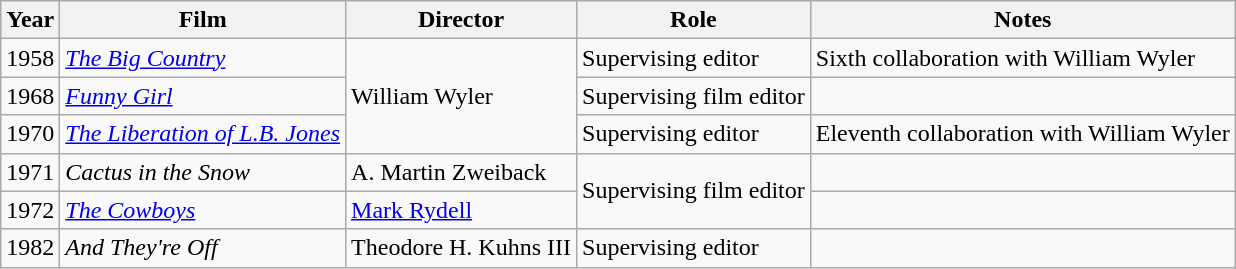<table class="wikitable">
<tr>
<th>Year</th>
<th>Film</th>
<th>Director</th>
<th>Role</th>
<th>Notes</th>
</tr>
<tr>
<td>1958</td>
<td><em><a href='#'>The Big Country</a></em></td>
<td rowspan=3>William Wyler</td>
<td>Supervising editor</td>
<td>Sixth collaboration with William Wyler</td>
</tr>
<tr>
<td>1968</td>
<td><em><a href='#'>Funny Girl</a></em></td>
<td>Supervising film editor</td>
<td></td>
</tr>
<tr>
<td>1970</td>
<td><em><a href='#'>The Liberation of L.B. Jones</a></em></td>
<td>Supervising editor</td>
<td>Eleventh collaboration with William Wyler</td>
</tr>
<tr>
<td>1971</td>
<td><em>Cactus in the Snow</em></td>
<td>A. Martin Zweiback</td>
<td rowspan=2>Supervising film editor</td>
<td></td>
</tr>
<tr>
<td>1972</td>
<td><em><a href='#'>The Cowboys</a></em></td>
<td><a href='#'>Mark Rydell</a></td>
<td></td>
</tr>
<tr>
<td>1982</td>
<td><em>And They're Off</em></td>
<td>Theodore H. Kuhns III</td>
<td>Supervising editor</td>
<td></td>
</tr>
</table>
